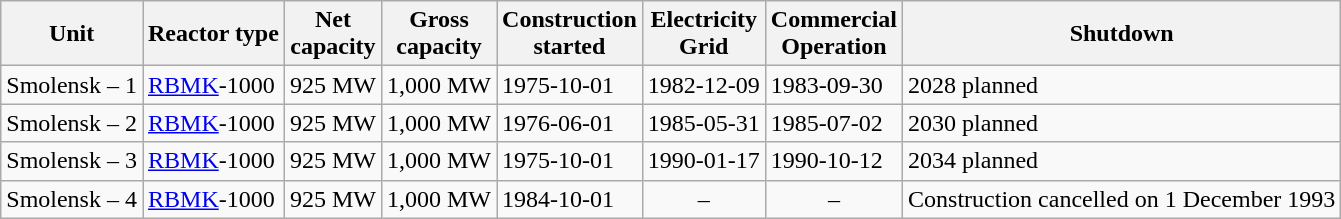<table class="wikitable sortable">
<tr>
<th>Unit</th>
<th>Reactor type</th>
<th>Net<br>capacity</th>
<th>Gross<br>capacity</th>
<th>Construction<br>started</th>
<th>Electricity<br>Grid</th>
<th>Commercial<br>Operation</th>
<th>Shutdown</th>
</tr>
<tr>
<td>Smolensk – 1</td>
<td><a href='#'>RBMK</a>-1000</td>
<td align="center">925 MW</td>
<td align="center">1,000 MW</td>
<td align="left">1975-10-01</td>
<td align="left">1982-12-09</td>
<td align="left">1983-09-30</td>
<td align="left">2028 planned</td>
</tr>
<tr>
<td>Smolensk – 2</td>
<td><a href='#'>RBMK</a>-1000</td>
<td align="center">925 MW</td>
<td align="center">1,000 MW</td>
<td align="left">1976-06-01</td>
<td align="left">1985-05-31</td>
<td align="left">1985-07-02</td>
<td align="left">2030 planned</td>
</tr>
<tr>
<td>Smolensk – 3</td>
<td><a href='#'>RBMK</a>-1000</td>
<td align="center">925 MW</td>
<td align="center">1,000 MW</td>
<td align="left">1975-10-01</td>
<td align="left">1990-01-17</td>
<td align="left">1990-10-12</td>
<td align="left">2034 planned</td>
</tr>
<tr>
<td>Smolensk – 4</td>
<td><a href='#'>RBMK</a>-1000</td>
<td align="center">925 MW</td>
<td align="center">1,000 MW</td>
<td align="left">1984-10-01</td>
<td align="center">–</td>
<td align="center">–</td>
<td align="center">Construction cancelled on 1 December 1993</td>
</tr>
</table>
